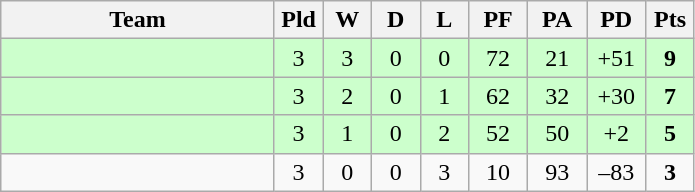<table class="wikitable" style="text-align:center;">
<tr>
<th width=175>Team</th>
<th width=25 abbr="Played">Pld</th>
<th width=25 abbr="Won">W</th>
<th width=25 abbr="Drawn">D</th>
<th width=25 abbr="Lost">L</th>
<th width=32 abbr="Points for">PF</th>
<th width=32 abbr="Points against">PA</th>
<th width=32 abbr="Points difference">PD</th>
<th width=25 abbr="Points">Pts</th>
</tr>
<tr bgcolor=ccffcc>
<td align=left></td>
<td>3</td>
<td>3</td>
<td>0</td>
<td>0</td>
<td>72</td>
<td>21</td>
<td>+51</td>
<td><strong>9</strong></td>
</tr>
<tr bgcolor=ccffcc>
<td align=left></td>
<td>3</td>
<td>2</td>
<td>0</td>
<td>1</td>
<td>62</td>
<td>32</td>
<td>+30</td>
<td><strong>7</strong></td>
</tr>
<tr bgcolor=ccffcc>
<td align=left></td>
<td>3</td>
<td>1</td>
<td>0</td>
<td>2</td>
<td>52</td>
<td>50</td>
<td>+2</td>
<td><strong>5</strong></td>
</tr>
<tr>
<td align=left></td>
<td>3</td>
<td>0</td>
<td>0</td>
<td>3</td>
<td>10</td>
<td>93</td>
<td>–83</td>
<td><strong>3</strong></td>
</tr>
</table>
